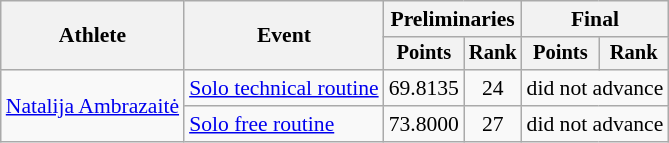<table class=wikitable style="font-size:90%;">
<tr>
<th rowspan="2">Athlete</th>
<th rowspan="2">Event</th>
<th colspan="2">Preliminaries</th>
<th colspan="2">Final</th>
</tr>
<tr style="font-size:95%">
<th>Points</th>
<th>Rank</th>
<th>Points</th>
<th>Rank</th>
</tr>
<tr align=center>
<td align=left rowspan="2"><a href='#'>Natalija Ambrazaitė</a></td>
<td align=left><a href='#'>Solo technical routine</a></td>
<td>69.8135</td>
<td>24</td>
<td colspan=2>did not advance</td>
</tr>
<tr align=center>
<td align=left><a href='#'>Solo free routine</a></td>
<td>73.8000</td>
<td>27</td>
<td colspan=2>did not advance</td>
</tr>
</table>
